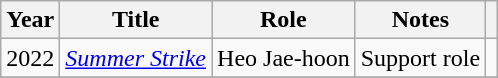<table class="wikitable sortable">
<tr>
<th>Year</th>
<th>Title</th>
<th scope="col" class="unsortable">Role</th>
<th scope="col" class="unsortable">Notes</th>
<th scope="col" class="unsortable"></th>
</tr>
<tr>
<td>2022</td>
<td><em><a href='#'>Summer Strike</a></em></td>
<td>Heo Jae-hoon</td>
<td>Support role</td>
<td style="text-align:center;"></td>
</tr>
<tr>
</tr>
</table>
